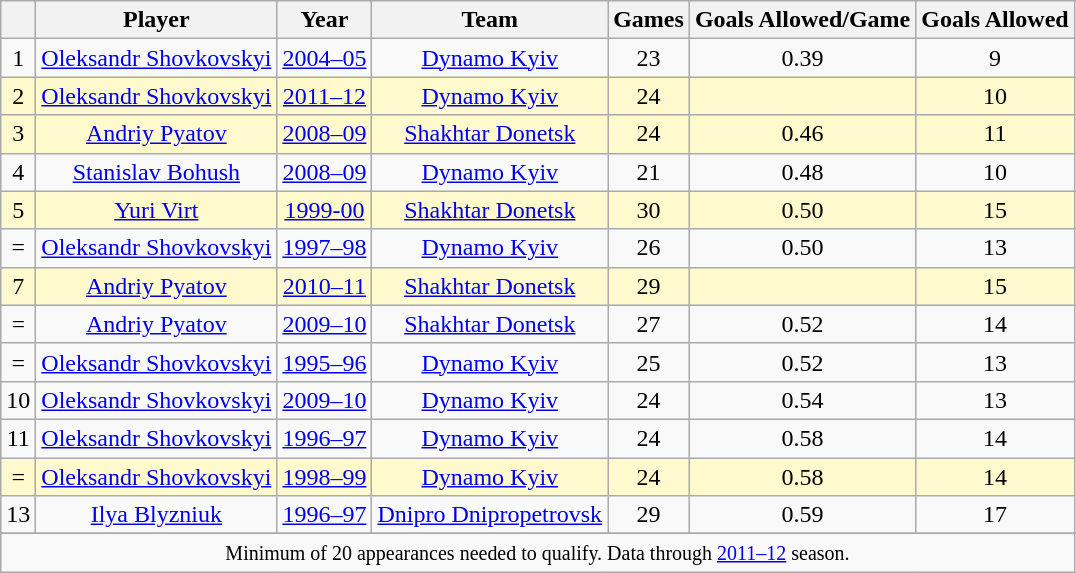<table class="wikitable sortable" style="font-size:100%; text-align:center;">
<tr>
<th align="center"></th>
<th align="center">Player</th>
<th align="center">Year</th>
<th align="center">Team</th>
<th align="center">Games</th>
<th align="center">Goals Allowed/Game</th>
<th align="center">Goals Allowed</th>
</tr>
<tr>
<td>1</td>
<td><a href='#'>Oleksandr Shovkovskyi</a></td>
<td align="center"><a href='#'>2004–05</a></td>
<td align="center"><a href='#'>Dynamo Kyiv</a></td>
<td align="center">23</td>
<td align="center">0.39</td>
<td align="center">9</td>
</tr>
<tr style="background:lemonchiffon;">
<td>2</td>
<td><a href='#'>Oleksandr Shovkovskyi</a></td>
<td align="center"><a href='#'>2011–12</a></td>
<td align="center"><a href='#'>Dynamo Kyiv</a></td>
<td align="center">24</td>
<td align="center"></td>
<td align="center">10</td>
</tr>
<tr style="background:lemonchiffon;">
<td>3</td>
<td><a href='#'>Andriy Pyatov</a></td>
<td align="center"><a href='#'>2008–09</a></td>
<td align="center"><a href='#'>Shakhtar Donetsk</a></td>
<td align="center">24</td>
<td align="center">0.46</td>
<td align="center">11</td>
</tr>
<tr>
<td>4</td>
<td><a href='#'>Stanislav Bohush</a></td>
<td align="center"><a href='#'>2008–09</a></td>
<td align="center"><a href='#'>Dynamo Kyiv</a></td>
<td align="center">21</td>
<td align="center">0.48</td>
<td align="center">10</td>
</tr>
<tr style="background:lemonchiffon;">
<td>5</td>
<td><a href='#'>Yuri Virt</a></td>
<td align="center"><a href='#'>1999-00</a></td>
<td align="center"><a href='#'>Shakhtar Donetsk</a></td>
<td align="center">30</td>
<td align="center">0.50</td>
<td align="center">15</td>
</tr>
<tr>
<td>=</td>
<td><a href='#'>Oleksandr Shovkovskyi</a></td>
<td align="center"><a href='#'>1997–98</a></td>
<td align="center"><a href='#'>Dynamo Kyiv</a></td>
<td align="center">26</td>
<td align="center">0.50</td>
<td align="center">13</td>
</tr>
<tr style="background:lemonchiffon;">
<td>7</td>
<td><a href='#'>Andriy Pyatov</a></td>
<td align="center"><a href='#'>2010–11</a></td>
<td align="center"><a href='#'>Shakhtar Donetsk</a></td>
<td align="center">29</td>
<td align="center"></td>
<td align="center">15</td>
</tr>
<tr>
<td>=</td>
<td><a href='#'>Andriy Pyatov</a></td>
<td align="center"><a href='#'>2009–10</a></td>
<td align="center"><a href='#'>Shakhtar Donetsk</a></td>
<td align="center">27</td>
<td align="center">0.52</td>
<td align="center">14</td>
</tr>
<tr>
<td>=</td>
<td><a href='#'>Oleksandr Shovkovskyi</a></td>
<td align="center"><a href='#'>1995–96</a></td>
<td align="center"><a href='#'>Dynamo Kyiv</a></td>
<td align="center">25</td>
<td align="center">0.52</td>
<td align="center">13</td>
</tr>
<tr>
<td>10</td>
<td><a href='#'>Oleksandr Shovkovskyi</a></td>
<td align="center"><a href='#'>2009–10</a></td>
<td align="center"><a href='#'>Dynamo Kyiv</a></td>
<td align="center">24</td>
<td align="center">0.54</td>
<td align="center">13</td>
</tr>
<tr>
<td>11</td>
<td><a href='#'>Oleksandr Shovkovskyi</a></td>
<td align="center"><a href='#'>1996–97</a></td>
<td align="center"><a href='#'>Dynamo Kyiv</a></td>
<td align="center">24</td>
<td align="center">0.58</td>
<td align="center">14</td>
</tr>
<tr style="background:lemonchiffon;">
<td>=</td>
<td><a href='#'>Oleksandr Shovkovskyi</a></td>
<td align="center"><a href='#'>1998–99</a></td>
<td align="center"><a href='#'>Dynamo Kyiv</a></td>
<td align="center">24</td>
<td align="center">0.58</td>
<td align="center">14</td>
</tr>
<tr>
<td>13</td>
<td><a href='#'>Ilya Blyzniuk</a></td>
<td align="center"><a href='#'>1996–97</a></td>
<td align="center"><a href='#'>Dnipro Dnipropetrovsk</a></td>
<td align="center">29</td>
<td align="center">0.59</td>
<td align="center">17</td>
</tr>
<tr style="background:lemonchiffon;">
</tr>
<tr>
<td colspan="7"><small>Minimum of 20 appearances needed to qualify. Data through <a href='#'>2011–12</a> season.</small></td>
</tr>
</table>
